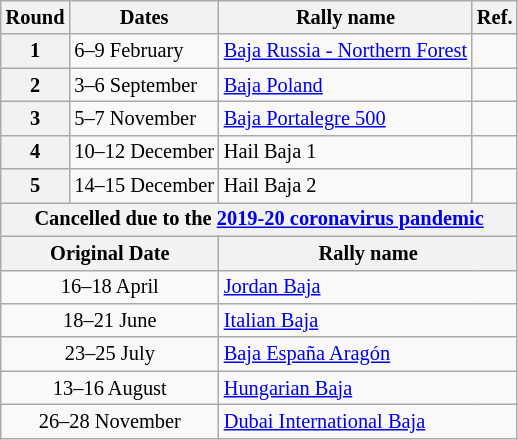<table class="wikitable" style="font-size: 85%">
<tr>
<th>Round</th>
<th>Dates</th>
<th>Rally name</th>
<th>Ref.</th>
</tr>
<tr>
<th>1</th>
<td>6–9 February</td>
<td> <a href='#'>Baja Russia - Northern Forest</a></td>
<td></td>
</tr>
<tr>
<th>2</th>
<td>3–6 September</td>
<td> <a href='#'>Baja Poland</a></td>
<td></td>
</tr>
<tr>
<th>3</th>
<td>5–7 November</td>
<td> <a href='#'>Baja Portalegre 500</a></td>
<td></td>
</tr>
<tr>
<th>4</th>
<td>10–12 December</td>
<td> Hail Baja 1</td>
<td></td>
</tr>
<tr>
<th>5</th>
<td>14–15 December</td>
<td> Hail Baja 2</td>
<td></td>
</tr>
<tr>
<th colspan=4>Cancelled due to the <a href='#'>2019-20 coronavirus pandemic</a></th>
</tr>
<tr>
<th colspan=2 align=center>Original Date</th>
<th colspan=2 align=center>Rally name</th>
</tr>
<tr>
<td colspan=2 align=center>16–18 April</td>
<td colspan=2> <a href='#'>Jordan Baja</a></td>
</tr>
<tr>
<td colspan=2 align=center>18–21 June</td>
<td colspan=2> <a href='#'>Italian Baja</a></td>
</tr>
<tr>
<td colspan=2 align=center>23–25 July</td>
<td colspan=2> <a href='#'>Baja España Aragón</a></td>
</tr>
<tr>
<td colspan=2 align=center>13–16 August</td>
<td colspan=2> <a href='#'>Hungarian Baja</a></td>
</tr>
<tr>
<td colspan=2 align=center>26–28 November</td>
<td colspan=2> <a href='#'>Dubai International Baja</a></td>
</tr>
</table>
